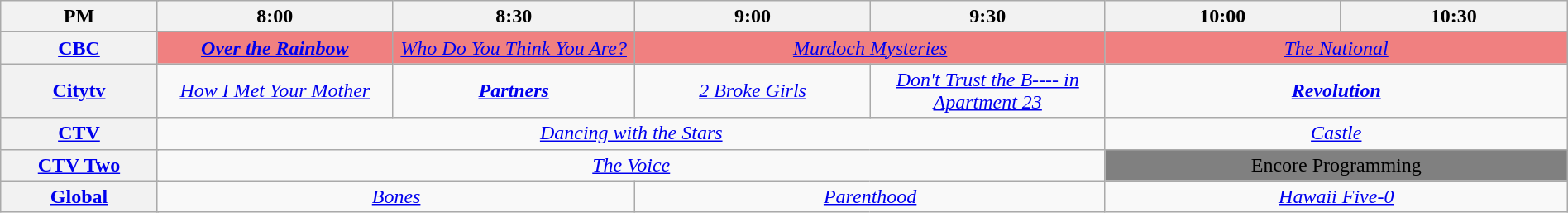<table class="wikitable" style="width:100%;margin-right:0;text-align:center">
<tr>
<th colspan="2" style="width:10%;">PM</th>
<th style="width:15%;">8:00</th>
<th style="width:15.5%;">8:30</th>
<th style="width:15%;">9:00</th>
<th style="width:15%;">9:30</th>
<th style="width:15%;">10:00</th>
<th style="width:15%;">10:30</th>
</tr>
<tr>
<th colspan="2"><a href='#'>CBC</a></th>
<td style="background:#f08080;"><strong><em><a href='#'>Over the Rainbow</a></em></strong></td>
<td style="background:#f08080;"><em><a href='#'>Who Do You Think You Are?</a></em></td>
<td colspan="2" style="background:#f08080;"><em><a href='#'>Murdoch Mysteries</a></em></td>
<td colspan="2" style="background:#f08080;"><em><a href='#'>The National</a></em></td>
</tr>
<tr>
<th colspan="2"><a href='#'>Citytv</a></th>
<td><em><a href='#'>How I Met Your Mother</a></em></td>
<td><strong><em><a href='#'>Partners</a></em></strong></td>
<td><em><a href='#'>2 Broke Girls</a></em></td>
<td><em><a href='#'>Don't Trust the B---- in Apartment 23</a></em></td>
<td colspan="2"><strong><em><a href='#'>Revolution</a></em></strong></td>
</tr>
<tr>
<th colspan="2"><a href='#'>CTV</a></th>
<td colspan="4"><em><a href='#'>Dancing with the Stars</a></em></td>
<td colspan="2"><em><a href='#'>Castle</a></em></td>
</tr>
<tr>
<th colspan="2"><a href='#'>CTV Two</a></th>
<td colspan="4"><em><a href='#'>The Voice</a></em></td>
<td colspan="2" bgcolor="gray">Encore Programming</td>
</tr>
<tr>
<th colspan="2"><a href='#'>Global</a></th>
<td colspan="2"><em><a href='#'>Bones</a></em></td>
<td colspan="2"><em><a href='#'>Parenthood</a></em></td>
<td colspan="2"><em><a href='#'>Hawaii Five-0</a></em></td>
</tr>
</table>
